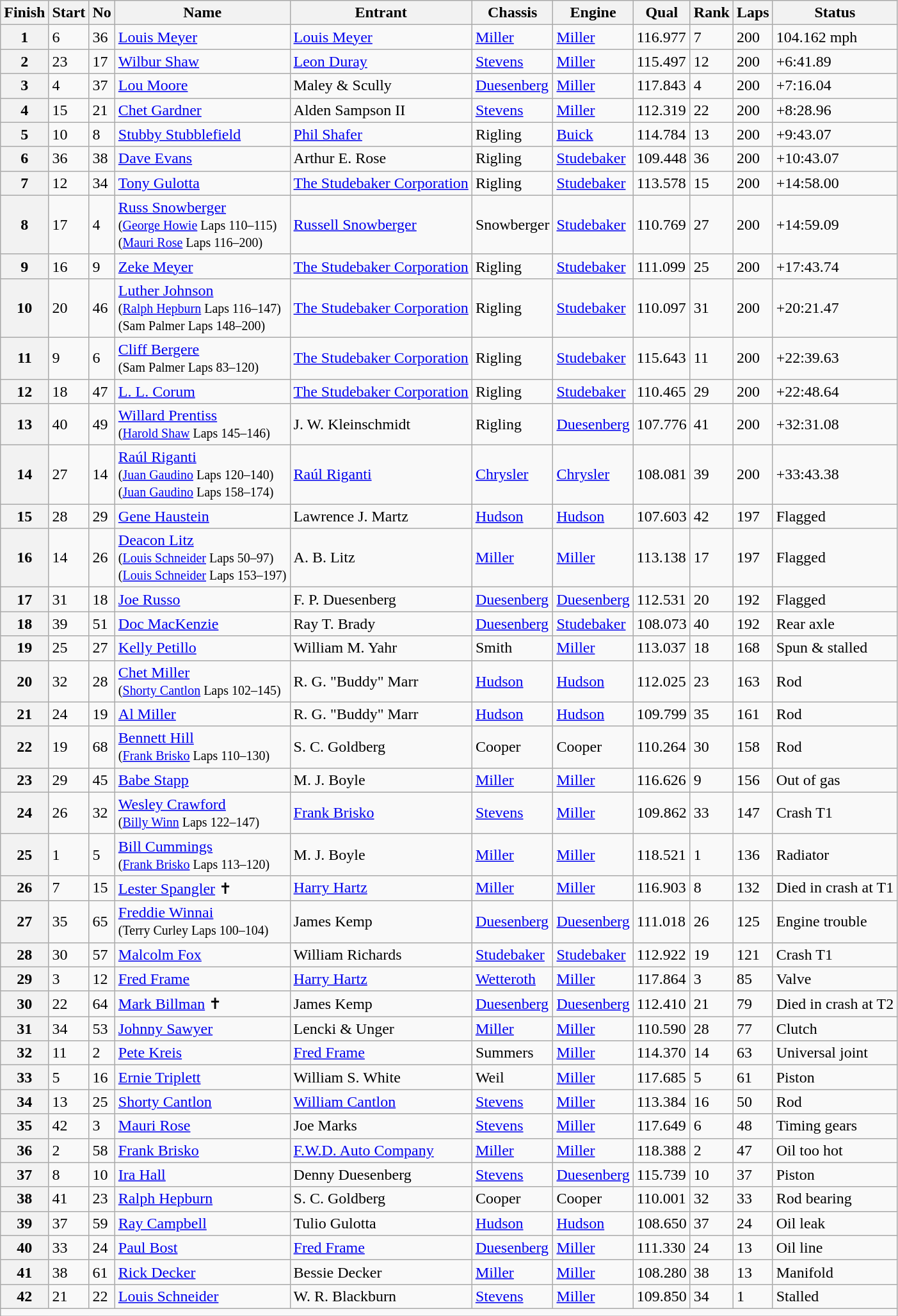<table class="wikitable" style="text-align:left;">
<tr>
<th>Finish</th>
<th>Start</th>
<th>No</th>
<th>Name</th>
<th>Entrant</th>
<th>Chassis</th>
<th>Engine</th>
<th>Qual</th>
<th>Rank</th>
<th>Laps</th>
<th>Status</th>
</tr>
<tr>
<th>1</th>
<td>6</td>
<td>36</td>
<td> <a href='#'>Louis Meyer</a> <strong></strong></td>
<td><a href='#'>Louis Meyer</a></td>
<td><a href='#'>Miller</a></td>
<td><a href='#'>Miller</a></td>
<td>116.977</td>
<td>7</td>
<td>200</td>
<td>104.162 mph</td>
</tr>
<tr>
<th>2</th>
<td>23</td>
<td>17</td>
<td> <a href='#'>Wilbur Shaw</a></td>
<td><a href='#'>Leon Duray</a></td>
<td><a href='#'>Stevens</a></td>
<td><a href='#'>Miller</a></td>
<td>115.497</td>
<td>12</td>
<td>200</td>
<td>+6:41.89</td>
</tr>
<tr>
<th>3</th>
<td>4</td>
<td>37</td>
<td> <a href='#'>Lou Moore</a></td>
<td>Maley & Scully</td>
<td><a href='#'>Duesenberg</a></td>
<td><a href='#'>Miller</a></td>
<td>117.843</td>
<td>4</td>
<td>200</td>
<td>+7:16.04</td>
</tr>
<tr>
<th>4</th>
<td>15</td>
<td>21</td>
<td> <a href='#'>Chet Gardner</a></td>
<td>Alden Sampson II</td>
<td><a href='#'>Stevens</a></td>
<td><a href='#'>Miller</a></td>
<td>112.319</td>
<td>22</td>
<td>200</td>
<td>+8:28.96</td>
</tr>
<tr>
<th>5</th>
<td>10</td>
<td>8</td>
<td> <a href='#'>Stubby Stubblefield</a></td>
<td><a href='#'>Phil Shafer</a></td>
<td>Rigling</td>
<td><a href='#'>Buick</a></td>
<td>114.784</td>
<td>13</td>
<td>200</td>
<td>+9:43.07</td>
</tr>
<tr>
<th>6</th>
<td>36</td>
<td>38</td>
<td> <a href='#'>Dave Evans</a></td>
<td>Arthur E. Rose</td>
<td>Rigling</td>
<td><a href='#'>Studebaker</a></td>
<td>109.448</td>
<td>36</td>
<td>200</td>
<td>+10:43.07</td>
</tr>
<tr>
<th>7</th>
<td>12</td>
<td>34</td>
<td> <a href='#'>Tony Gulotta</a></td>
<td><a href='#'>The Studebaker Corporation</a></td>
<td>Rigling</td>
<td><a href='#'>Studebaker</a></td>
<td>113.578</td>
<td>15</td>
<td>200</td>
<td>+14:58.00</td>
</tr>
<tr>
<th>8</th>
<td>17</td>
<td>4</td>
<td> <a href='#'>Russ Snowberger</a><br><small>(<a href='#'>George Howie</a> Laps 110–115)</small><br><small>(<a href='#'>Mauri Rose</a> Laps 116–200)</small></td>
<td><a href='#'>Russell Snowberger</a></td>
<td>Snowberger</td>
<td><a href='#'>Studebaker</a></td>
<td>110.769</td>
<td>27</td>
<td>200</td>
<td>+14:59.09</td>
</tr>
<tr>
<th>9</th>
<td>16</td>
<td>9</td>
<td> <a href='#'>Zeke Meyer</a></td>
<td><a href='#'>The Studebaker Corporation</a></td>
<td>Rigling</td>
<td><a href='#'>Studebaker</a></td>
<td>111.099</td>
<td>25</td>
<td>200</td>
<td>+17:43.74</td>
</tr>
<tr>
<th>10</th>
<td>20</td>
<td>46</td>
<td> <a href='#'>Luther Johnson</a><br><small>(<a href='#'>Ralph Hepburn</a> Laps 116–147)</small><br><small>(Sam Palmer Laps 148–200)</small></td>
<td><a href='#'>The Studebaker Corporation</a></td>
<td>Rigling</td>
<td><a href='#'>Studebaker</a></td>
<td>110.097</td>
<td>31</td>
<td>200</td>
<td>+20:21.47</td>
</tr>
<tr>
<th>11</th>
<td>9</td>
<td>6</td>
<td> <a href='#'>Cliff Bergere</a><br><small>(Sam Palmer Laps 83–120)</small></td>
<td><a href='#'>The Studebaker Corporation</a></td>
<td>Rigling</td>
<td><a href='#'>Studebaker</a></td>
<td>115.643</td>
<td>11</td>
<td>200</td>
<td>+22:39.63</td>
</tr>
<tr>
<th>12</th>
<td>18</td>
<td>47</td>
<td> <a href='#'>L. L. Corum</a> <strong></strong></td>
<td><a href='#'>The Studebaker Corporation</a></td>
<td>Rigling</td>
<td><a href='#'>Studebaker</a></td>
<td>110.465</td>
<td>29</td>
<td>200</td>
<td>+22:48.64</td>
</tr>
<tr>
<th>13</th>
<td>40</td>
<td>49</td>
<td> <a href='#'>Willard Prentiss</a> <strong></strong><br><small>(<a href='#'>Harold Shaw</a> Laps 145–146)</small></td>
<td>J. W. Kleinschmidt</td>
<td>Rigling</td>
<td><a href='#'>Duesenberg</a></td>
<td>107.776</td>
<td>41</td>
<td>200</td>
<td>+32:31.08</td>
</tr>
<tr>
<th>14</th>
<td>27</td>
<td>14</td>
<td> <a href='#'>Raúl Riganti</a><br><small>(<a href='#'>Juan Gaudino</a> Laps 120–140)</small><br><small>(<a href='#'>Juan Gaudino</a> Laps 158–174)</small></td>
<td><a href='#'>Raúl Riganti</a></td>
<td><a href='#'>Chrysler</a></td>
<td><a href='#'>Chrysler</a></td>
<td>108.081</td>
<td>39</td>
<td>200</td>
<td>+33:43.38</td>
</tr>
<tr>
<th>15</th>
<td>28</td>
<td>29</td>
<td> <a href='#'>Gene Haustein</a></td>
<td>Lawrence J. Martz</td>
<td><a href='#'>Hudson</a></td>
<td><a href='#'>Hudson</a></td>
<td>107.603</td>
<td>42</td>
<td>197</td>
<td>Flagged</td>
</tr>
<tr>
<th>16</th>
<td>14</td>
<td>26</td>
<td> <a href='#'>Deacon Litz</a><br><small>(<a href='#'>Louis Schneider</a> Laps 50–97)</small><br><small>(<a href='#'>Louis Schneider</a> Laps 153–197)</small></td>
<td>A. B. Litz</td>
<td><a href='#'>Miller</a></td>
<td><a href='#'>Miller</a></td>
<td>113.138</td>
<td>17</td>
<td>197</td>
<td>Flagged</td>
</tr>
<tr>
<th>17</th>
<td>31</td>
<td>18</td>
<td> <a href='#'>Joe Russo</a></td>
<td>F. P. Duesenberg</td>
<td><a href='#'>Duesenberg</a></td>
<td><a href='#'>Duesenberg</a></td>
<td>112.531</td>
<td>20</td>
<td>192</td>
<td>Flagged</td>
</tr>
<tr>
<th>18</th>
<td>39</td>
<td>51</td>
<td> <a href='#'>Doc MacKenzie</a></td>
<td>Ray T. Brady</td>
<td><a href='#'>Duesenberg</a></td>
<td><a href='#'>Studebaker</a></td>
<td>108.073</td>
<td>40</td>
<td>192</td>
<td>Rear axle</td>
</tr>
<tr>
<th>19</th>
<td>25</td>
<td>27</td>
<td> <a href='#'>Kelly Petillo</a></td>
<td>William M. Yahr</td>
<td>Smith</td>
<td><a href='#'>Miller</a></td>
<td>113.037</td>
<td>18</td>
<td>168</td>
<td>Spun & stalled</td>
</tr>
<tr>
<th>20</th>
<td>32</td>
<td>28</td>
<td> <a href='#'>Chet Miller</a><br><small>(<a href='#'>Shorty Cantlon</a> Laps 102–145)</small></td>
<td>R. G. "Buddy" Marr</td>
<td><a href='#'>Hudson</a></td>
<td><a href='#'>Hudson</a></td>
<td>112.025</td>
<td>23</td>
<td>163</td>
<td>Rod</td>
</tr>
<tr>
<th>21</th>
<td>24</td>
<td>19</td>
<td> <a href='#'>Al Miller</a></td>
<td>R. G. "Buddy" Marr</td>
<td><a href='#'>Hudson</a></td>
<td><a href='#'>Hudson</a></td>
<td>109.799</td>
<td>35</td>
<td>161</td>
<td>Rod</td>
</tr>
<tr>
<th>22</th>
<td>19</td>
<td>68</td>
<td> <a href='#'>Bennett Hill</a><br><small>(<a href='#'>Frank Brisko</a> Laps 110–130)</small></td>
<td>S. C. Goldberg</td>
<td>Cooper</td>
<td>Cooper</td>
<td>110.264</td>
<td>30</td>
<td>158</td>
<td>Rod</td>
</tr>
<tr>
<th>23</th>
<td>29</td>
<td>45</td>
<td> <a href='#'>Babe Stapp</a></td>
<td>M. J. Boyle</td>
<td><a href='#'>Miller</a></td>
<td><a href='#'>Miller</a></td>
<td>116.626</td>
<td>9</td>
<td>156</td>
<td>Out of gas</td>
</tr>
<tr>
<th>24</th>
<td>26</td>
<td>32</td>
<td> <a href='#'>Wesley Crawford</a><br><small>(<a href='#'>Billy Winn</a> Laps 122–147)</small></td>
<td><a href='#'>Frank Brisko</a></td>
<td><a href='#'>Stevens</a></td>
<td><a href='#'>Miller</a></td>
<td>109.862</td>
<td>33</td>
<td>147</td>
<td>Crash T1</td>
</tr>
<tr>
<th>25</th>
<td>1</td>
<td>5</td>
<td> <a href='#'>Bill Cummings</a><br><small>(<a href='#'>Frank Brisko</a> Laps 113–120)</small></td>
<td>M. J. Boyle</td>
<td><a href='#'>Miller</a></td>
<td><a href='#'>Miller</a></td>
<td>118.521</td>
<td>1</td>
<td>136</td>
<td>Radiator</td>
</tr>
<tr>
<th>26</th>
<td>7</td>
<td>15</td>
<td> <a href='#'>Lester Spangler</a> <strong></strong> ✝</td>
<td><a href='#'>Harry Hartz</a></td>
<td><a href='#'>Miller</a></td>
<td><a href='#'>Miller</a></td>
<td>116.903</td>
<td>8</td>
<td>132</td>
<td>Died in crash at T1</td>
</tr>
<tr>
<th>27</th>
<td>35</td>
<td>65</td>
<td> <a href='#'>Freddie Winnai</a><br><small>(Terry Curley Laps 100–104)</small></td>
<td>James Kemp</td>
<td><a href='#'>Duesenberg</a></td>
<td><a href='#'>Duesenberg</a></td>
<td>111.018</td>
<td>26</td>
<td>125</td>
<td>Engine trouble</td>
</tr>
<tr>
<th>28</th>
<td>30</td>
<td>57</td>
<td> <a href='#'>Malcolm Fox</a></td>
<td>William Richards</td>
<td><a href='#'>Studebaker</a></td>
<td><a href='#'>Studebaker</a></td>
<td>112.922</td>
<td>19</td>
<td>121</td>
<td>Crash T1</td>
</tr>
<tr>
<th>29</th>
<td>3</td>
<td>12</td>
<td> <a href='#'>Fred Frame</a> <strong></strong></td>
<td><a href='#'>Harry Hartz</a></td>
<td><a href='#'>Wetteroth</a></td>
<td><a href='#'>Miller</a></td>
<td>117.864</td>
<td>3</td>
<td>85</td>
<td>Valve</td>
</tr>
<tr>
<th>30</th>
<td>22</td>
<td>64</td>
<td> <a href='#'>Mark Billman</a> <strong></strong> ✝</td>
<td>James Kemp</td>
<td><a href='#'>Duesenberg</a></td>
<td><a href='#'>Duesenberg</a></td>
<td>112.410</td>
<td>21</td>
<td>79</td>
<td>Died in crash at T2</td>
</tr>
<tr>
<th>31</th>
<td>34</td>
<td>53</td>
<td> <a href='#'>Johnny Sawyer</a> <strong></strong></td>
<td>Lencki & Unger</td>
<td><a href='#'>Miller</a></td>
<td><a href='#'>Miller</a></td>
<td>110.590</td>
<td>28</td>
<td>77</td>
<td>Clutch</td>
</tr>
<tr>
<th>32</th>
<td>11</td>
<td>2</td>
<td> <a href='#'>Pete Kreis</a></td>
<td><a href='#'>Fred Frame</a></td>
<td>Summers</td>
<td><a href='#'>Miller</a></td>
<td>114.370</td>
<td>14</td>
<td>63</td>
<td>Universal joint</td>
</tr>
<tr>
<th>33</th>
<td>5</td>
<td>16</td>
<td> <a href='#'>Ernie Triplett</a></td>
<td>William S. White</td>
<td>Weil</td>
<td><a href='#'>Miller</a></td>
<td>117.685</td>
<td>5</td>
<td>61</td>
<td>Piston</td>
</tr>
<tr>
<th>34</th>
<td>13</td>
<td>25</td>
<td> <a href='#'>Shorty Cantlon</a></td>
<td><a href='#'>William Cantlon</a></td>
<td><a href='#'>Stevens</a></td>
<td><a href='#'>Miller</a></td>
<td>113.384</td>
<td>16</td>
<td>50</td>
<td>Rod</td>
</tr>
<tr>
<th>35</th>
<td>42</td>
<td>3</td>
<td> <a href='#'>Mauri Rose</a> <strong></strong></td>
<td>Joe Marks</td>
<td><a href='#'>Stevens</a></td>
<td><a href='#'>Miller</a></td>
<td>117.649</td>
<td>6</td>
<td>48</td>
<td>Timing gears</td>
</tr>
<tr>
<th>36</th>
<td>2</td>
<td>58</td>
<td> <a href='#'>Frank Brisko</a></td>
<td><a href='#'>F.W.D. Auto Company</a></td>
<td><a href='#'>Miller</a></td>
<td><a href='#'>Miller</a></td>
<td>118.388</td>
<td>2</td>
<td>47</td>
<td>Oil too hot</td>
</tr>
<tr>
<th>37</th>
<td>8</td>
<td>10</td>
<td> <a href='#'>Ira Hall</a></td>
<td>Denny Duesenberg</td>
<td><a href='#'>Stevens</a></td>
<td><a href='#'>Duesenberg</a></td>
<td>115.739</td>
<td>10</td>
<td>37</td>
<td>Piston</td>
</tr>
<tr>
<th>38</th>
<td>41</td>
<td>23</td>
<td> <a href='#'>Ralph Hepburn</a></td>
<td>S. C. Goldberg</td>
<td>Cooper</td>
<td>Cooper</td>
<td>110.001</td>
<td>32</td>
<td>33</td>
<td>Rod bearing</td>
</tr>
<tr>
<th>39</th>
<td>37</td>
<td>59</td>
<td> <a href='#'>Ray Campbell</a></td>
<td>Tulio Gulotta</td>
<td><a href='#'>Hudson</a></td>
<td><a href='#'>Hudson</a></td>
<td>108.650</td>
<td>37</td>
<td>24</td>
<td>Oil leak</td>
</tr>
<tr>
<th>40</th>
<td>33</td>
<td>24</td>
<td> <a href='#'>Paul Bost</a></td>
<td><a href='#'>Fred Frame</a></td>
<td><a href='#'>Duesenberg</a></td>
<td><a href='#'>Miller</a></td>
<td>111.330</td>
<td>24</td>
<td>13</td>
<td>Oil line</td>
</tr>
<tr>
<th>41</th>
<td>38</td>
<td>61</td>
<td> <a href='#'>Rick Decker</a></td>
<td>Bessie Decker</td>
<td><a href='#'>Miller</a></td>
<td><a href='#'>Miller</a></td>
<td>108.280</td>
<td>38</td>
<td>13</td>
<td>Manifold</td>
</tr>
<tr>
<th>42</th>
<td>21</td>
<td>22</td>
<td> <a href='#'>Louis Schneider</a> <strong></strong></td>
<td>W. R. Blackburn</td>
<td><a href='#'>Stevens</a></td>
<td><a href='#'>Miller</a></td>
<td>109.850</td>
<td>34</td>
<td>1</td>
<td>Stalled</td>
</tr>
<tr>
<td colspan=12 style="text-align:center"></td>
</tr>
</table>
